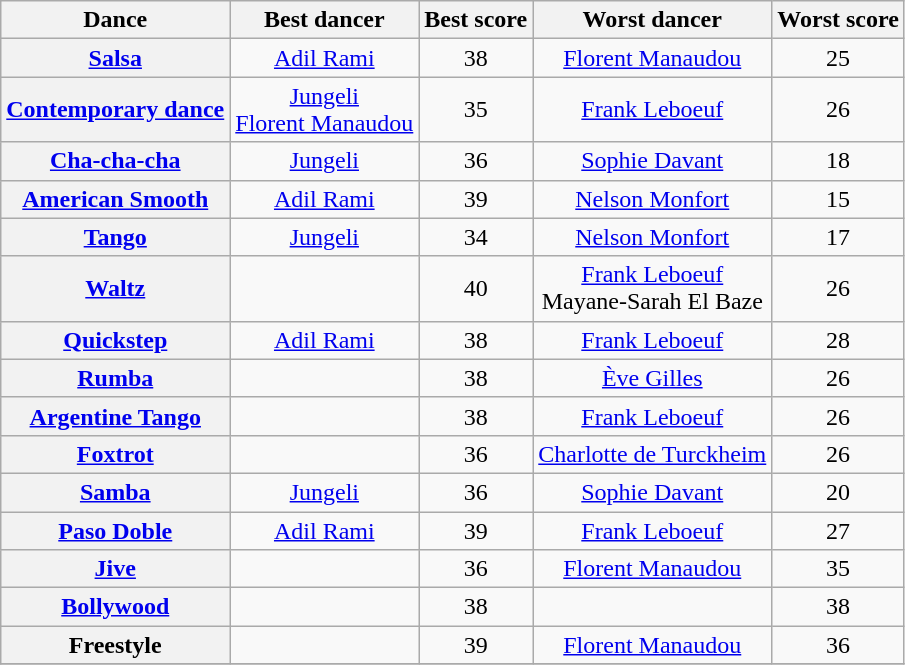<table class="wikitable sortable" style="text-align:center;">
<tr>
<th>Dance</th>
<th class="sortable">Best dancer</th>
<th>Best score</th>
<th class="sortable">Worst dancer</th>
<th>Worst score</th>
</tr>
<tr>
<th><a href='#'>Salsa</a></th>
<td><a href='#'>Adil Rami</a></td>
<td>38</td>
<td><a href='#'>Florent Manaudou</a></td>
<td>25</td>
</tr>
<tr>
<th><a href='#'>Contemporary dance</a></th>
<td><a href='#'>Jungeli</a><br><a href='#'>Florent Manaudou</a></td>
<td>35</td>
<td><a href='#'>Frank Leboeuf</a></td>
<td>26</td>
</tr>
<tr>
<th><a href='#'>Cha-cha-cha</a></th>
<td><a href='#'>Jungeli</a></td>
<td>36</td>
<td><a href='#'>Sophie Davant</a></td>
<td>18</td>
</tr>
<tr>
<th><a href='#'>American Smooth</a></th>
<td><a href='#'>Adil Rami</a></td>
<td>39</td>
<td><a href='#'>Nelson Monfort</a></td>
<td>15</td>
</tr>
<tr>
<th><a href='#'>Tango</a></th>
<td><a href='#'>Jungeli</a></td>
<td>34</td>
<td><a href='#'>Nelson Monfort</a></td>
<td>17</td>
</tr>
<tr>
<th><a href='#'>Waltz</a></th>
<td></td>
<td>40</td>
<td><a href='#'>Frank Leboeuf</a><br>Mayane-Sarah El Baze</td>
<td>26</td>
</tr>
<tr>
<th><a href='#'>Quickstep</a></th>
<td><a href='#'>Adil Rami</a></td>
<td>38</td>
<td><a href='#'>Frank Leboeuf</a></td>
<td>28</td>
</tr>
<tr>
<th><a href='#'>Rumba</a></th>
<td></td>
<td>38</td>
<td><a href='#'>Ève Gilles</a></td>
<td>26</td>
</tr>
<tr>
<th><a href='#'>Argentine Tango</a></th>
<td></td>
<td>38</td>
<td><a href='#'>Frank Leboeuf</a></td>
<td>26</td>
</tr>
<tr>
<th><a href='#'>Foxtrot</a></th>
<td></td>
<td>36</td>
<td><a href='#'>Charlotte de Turckheim</a></td>
<td>26</td>
</tr>
<tr>
<th><a href='#'>Samba</a></th>
<td><a href='#'>Jungeli</a></td>
<td>36</td>
<td><a href='#'>Sophie Davant</a></td>
<td>20</td>
</tr>
<tr>
<th><a href='#'>Paso Doble</a></th>
<td><a href='#'>Adil Rami</a><br></td>
<td>39</td>
<td><a href='#'>Frank Leboeuf</a></td>
<td>27</td>
</tr>
<tr>
<th><a href='#'>Jive</a></th>
<td></td>
<td>36</td>
<td><a href='#'>Florent Manaudou</a></td>
<td>35</td>
</tr>
<tr>
<th><a href='#'>Bollywood</a></th>
<td></td>
<td>38</td>
<td></td>
<td>38</td>
</tr>
<tr>
<th>Freestyle</th>
<td></td>
<td>39</td>
<td><a href='#'>Florent Manaudou</a></td>
<td>36</td>
</tr>
<tr>
</tr>
</table>
